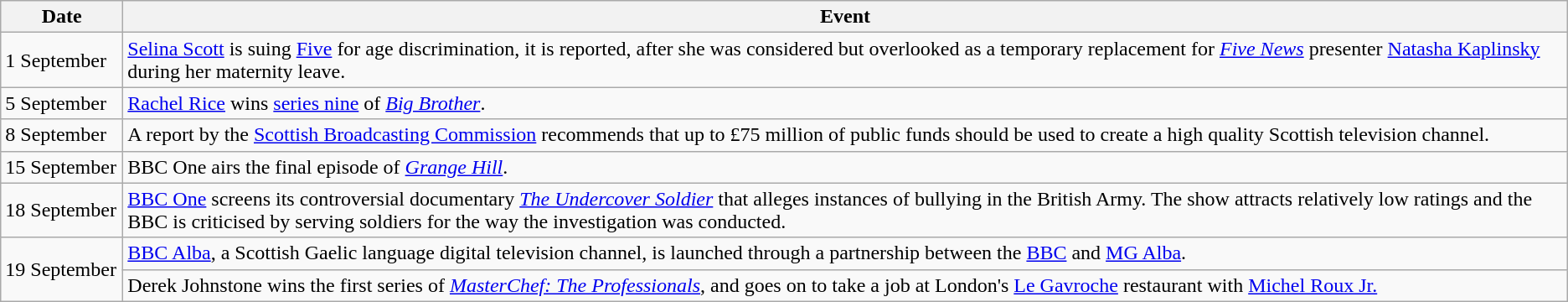<table class="wikitable">
<tr>
<th width=90>Date</th>
<th>Event</th>
</tr>
<tr>
<td>1 September</td>
<td><a href='#'>Selina Scott</a> is suing <a href='#'>Five</a> for age discrimination, it is reported, after she was considered but overlooked as a temporary replacement for <em><a href='#'>Five News</a></em> presenter <a href='#'>Natasha Kaplinsky</a> during her maternity leave.</td>
</tr>
<tr>
<td>5 September</td>
<td><a href='#'>Rachel Rice</a> wins <a href='#'>series nine</a> of <em><a href='#'>Big Brother</a></em>.</td>
</tr>
<tr>
<td>8 September</td>
<td>A report by the <a href='#'>Scottish Broadcasting Commission</a> recommends that up to £75 million of public funds should be used to create a high quality Scottish television channel.</td>
</tr>
<tr>
<td>15 September</td>
<td>BBC One airs the final episode of <em><a href='#'>Grange Hill</a></em>.</td>
</tr>
<tr>
<td>18 September</td>
<td><a href='#'>BBC One</a> screens its controversial documentary <em><a href='#'>The Undercover Soldier</a></em> that alleges instances of bullying in the British Army. The show attracts relatively low ratings and the BBC is criticised by serving soldiers for the way the investigation was conducted.</td>
</tr>
<tr>
<td rowspan=2>19 September</td>
<td><a href='#'>BBC Alba</a>, a Scottish Gaelic language digital television channel, is launched through a partnership between the <a href='#'>BBC</a> and <a href='#'>MG Alba</a>.</td>
</tr>
<tr>
<td>Derek Johnstone wins the first series of <em><a href='#'>MasterChef: The Professionals</a></em>, and goes on to take a job at London's <a href='#'>Le Gavroche</a> restaurant with <a href='#'>Michel Roux Jr.</a></td>
</tr>
</table>
